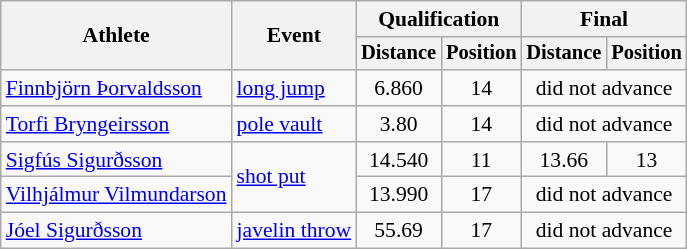<table class="wikitable" style="font-size:90%">
<tr>
<th rowspan="2">Athlete</th>
<th rowspan="2">Event</th>
<th colspan="2">Qualification</th>
<th colspan="2">Final</th>
</tr>
<tr style="font-size:95%">
<th>Distance</th>
<th>Position</th>
<th>Distance</th>
<th>Position</th>
</tr>
<tr align=center>
<td align=left><a href='#'>Finnbjörn Þorvaldsson</a></td>
<td align=left><a href='#'>long jump</a></td>
<td>6.860</td>
<td>14</td>
<td colspan=2>did not advance</td>
</tr>
<tr align=center>
<td align=left><a href='#'>Torfi Bryngeirsson</a></td>
<td align=left><a href='#'>pole vault</a></td>
<td>3.80</td>
<td>14</td>
<td colspan=2>did not advance</td>
</tr>
<tr align=center>
<td align=left><a href='#'>Sigfús Sigurðsson</a></td>
<td align=left rowspan=2><a href='#'>shot put</a></td>
<td>14.540</td>
<td>11</td>
<td>13.66</td>
<td>13</td>
</tr>
<tr align=center>
<td align=left><a href='#'>Vilhjálmur Vilmundarson</a></td>
<td>13.990</td>
<td>17</td>
<td colspan=2>did not advance</td>
</tr>
<tr align=center>
<td align=left><a href='#'>Jóel Sigurðsson</a></td>
<td align=left><a href='#'>javelin throw</a></td>
<td>55.69</td>
<td>17</td>
<td colspan=2>did not advance</td>
</tr>
</table>
